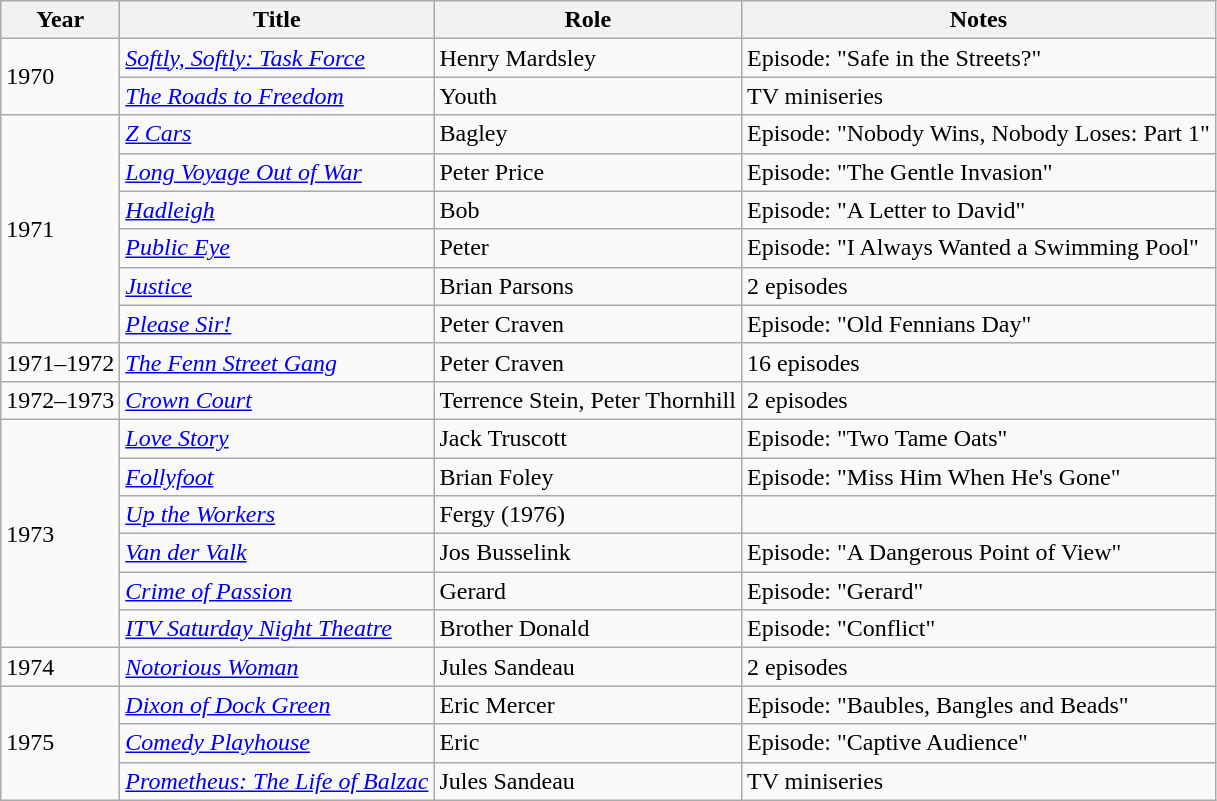<table class="wikitable">
<tr>
<th>Year</th>
<th>Title</th>
<th>Role</th>
<th>Notes</th>
</tr>
<tr>
<td rowspan=2>1970</td>
<td><em><a href='#'>Softly, Softly: Task Force</a></em></td>
<td>Henry Mardsley</td>
<td>Episode: "Safe in the Streets?"</td>
</tr>
<tr>
<td><em><a href='#'>The Roads to Freedom</a></em></td>
<td>Youth</td>
<td>TV miniseries</td>
</tr>
<tr>
<td rowspan=6>1971</td>
<td><em><a href='#'>Z Cars</a></em></td>
<td>Bagley</td>
<td>Episode: "Nobody Wins, Nobody Loses: Part 1"</td>
</tr>
<tr>
<td><em><a href='#'>Long Voyage Out of War</a></em></td>
<td>Peter Price</td>
<td>Episode: "The Gentle Invasion"</td>
</tr>
<tr>
<td><em><a href='#'>Hadleigh</a></em></td>
<td>Bob</td>
<td>Episode: "A Letter to David"</td>
</tr>
<tr>
<td><em><a href='#'>Public Eye</a></em></td>
<td>Peter</td>
<td>Episode: "I Always Wanted a Swimming Pool"</td>
</tr>
<tr>
<td><em><a href='#'>Justice</a></em></td>
<td>Brian Parsons</td>
<td>2 episodes</td>
</tr>
<tr>
<td><em><a href='#'>Please Sir!</a></em></td>
<td>Peter Craven</td>
<td>Episode: "Old Fennians Day"</td>
</tr>
<tr>
<td>1971–1972</td>
<td><em><a href='#'>The Fenn Street Gang</a></em></td>
<td>Peter Craven</td>
<td>16 episodes</td>
</tr>
<tr>
<td>1972–1973</td>
<td><em><a href='#'>Crown Court</a></em></td>
<td>Terrence Stein, Peter Thornhill</td>
<td>2 episodes</td>
</tr>
<tr>
<td rowspan=6>1973</td>
<td><em><a href='#'>Love Story</a></em></td>
<td>Jack Truscott</td>
<td>Episode: "Two Tame Oats"</td>
</tr>
<tr>
<td><em><a href='#'>Follyfoot</a></em></td>
<td>Brian Foley</td>
<td>Episode: "Miss Him When He's Gone"</td>
</tr>
<tr>
<td><em><a href='#'>Up the Workers</a></em></td>
<td>Fergy (1976)</td>
<td></td>
</tr>
<tr>
<td><em><a href='#'>Van der Valk</a></em></td>
<td>Jos Busselink</td>
<td>Episode: "A Dangerous Point of View"</td>
</tr>
<tr>
<td><em><a href='#'>Crime of Passion</a></em></td>
<td>Gerard</td>
<td>Episode: "Gerard"</td>
</tr>
<tr>
<td><em><a href='#'>ITV Saturday Night Theatre</a></em></td>
<td>Brother Donald</td>
<td>Episode: "Conflict"</td>
</tr>
<tr>
<td>1974</td>
<td><em><a href='#'>Notorious Woman</a></em></td>
<td>Jules Sandeau</td>
<td>2 episodes</td>
</tr>
<tr>
<td rowspan=3>1975</td>
<td><em><a href='#'>Dixon of Dock Green</a></em></td>
<td>Eric Mercer</td>
<td>Episode: "Baubles, Bangles and Beads"</td>
</tr>
<tr>
<td><em><a href='#'>Comedy Playhouse</a></em></td>
<td>Eric</td>
<td>Episode: "Captive Audience"</td>
</tr>
<tr>
<td><em><a href='#'>Prometheus: The Life of Balzac</a></em></td>
<td>Jules Sandeau</td>
<td>TV miniseries</td>
</tr>
</table>
